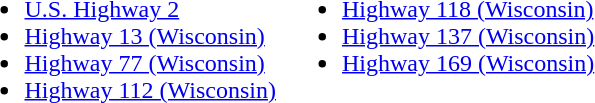<table>
<tr valign=top>
<td><br><ul><li> <a href='#'>U.S. Highway 2</a></li><li> <a href='#'>Highway 13 (Wisconsin)</a></li><li> <a href='#'>Highway 77 (Wisconsin)</a></li><li> <a href='#'>Highway 112 (Wisconsin)</a></li></ul></td>
<td><br><ul><li> <a href='#'>Highway 118 (Wisconsin)</a></li><li> <a href='#'>Highway 137 (Wisconsin)</a></li><li> <a href='#'>Highway 169 (Wisconsin)</a></li></ul></td>
</tr>
</table>
